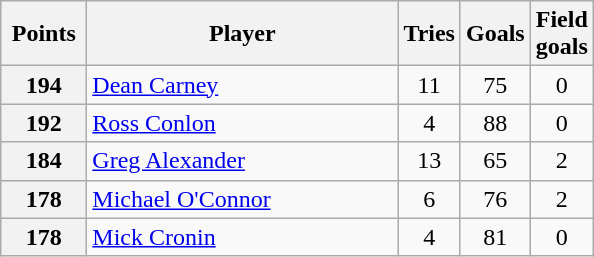<table class="wikitable" style="text-align:left;">
<tr>
<th width=50>Points</th>
<th width=200>Player</th>
<th width=30>Tries</th>
<th width=30>Goals</th>
<th width=30>Field goals</th>
</tr>
<tr>
<th>194</th>
<td> <a href='#'>Dean Carney</a></td>
<td align=center>11</td>
<td align=center>75</td>
<td align=center>0</td>
</tr>
<tr>
<th>192</th>
<td> <a href='#'>Ross Conlon</a></td>
<td align=center>4</td>
<td align=center>88</td>
<td align=center>0</td>
</tr>
<tr>
<th>184</th>
<td> <a href='#'>Greg Alexander</a></td>
<td align=center>13</td>
<td align=center>65</td>
<td align=center>2</td>
</tr>
<tr>
<th>178</th>
<td> <a href='#'>Michael O'Connor</a></td>
<td align=center>6</td>
<td align=center>76</td>
<td align=center>2</td>
</tr>
<tr>
<th>178</th>
<td> <a href='#'>Mick Cronin</a></td>
<td align=center>4</td>
<td align=center>81</td>
<td align=center>0</td>
</tr>
</table>
